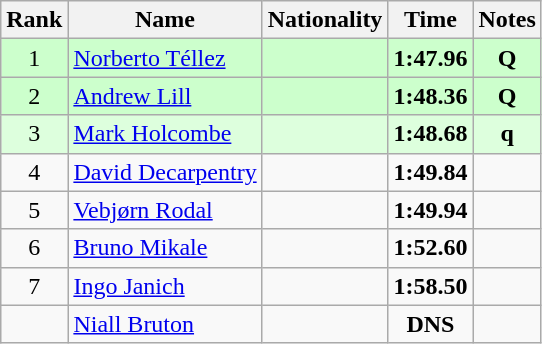<table class="wikitable sortable" style="text-align:center">
<tr>
<th>Rank</th>
<th>Name</th>
<th>Nationality</th>
<th>Time</th>
<th>Notes</th>
</tr>
<tr bgcolor=ccffcc>
<td>1</td>
<td align=left><a href='#'>Norberto Téllez</a></td>
<td align=left></td>
<td><strong>1:47.96</strong></td>
<td><strong>Q</strong></td>
</tr>
<tr bgcolor=ccffcc>
<td>2</td>
<td align=left><a href='#'>Andrew Lill</a></td>
<td align=left></td>
<td><strong>1:48.36</strong></td>
<td><strong>Q</strong></td>
</tr>
<tr bgcolor=ddffdd>
<td>3</td>
<td align=left><a href='#'>Mark Holcombe</a></td>
<td align=left></td>
<td><strong>1:48.68</strong></td>
<td><strong>q</strong></td>
</tr>
<tr>
<td>4</td>
<td align=left><a href='#'>David Decarpentry</a></td>
<td align=left></td>
<td><strong>1:49.84</strong></td>
<td></td>
</tr>
<tr>
<td>5</td>
<td align=left><a href='#'>Vebjørn Rodal</a></td>
<td align=left></td>
<td><strong>1:49.94</strong></td>
<td></td>
</tr>
<tr>
<td>6</td>
<td align=left><a href='#'>Bruno Mikale</a></td>
<td align=left></td>
<td><strong>1:52.60</strong></td>
<td></td>
</tr>
<tr>
<td>7</td>
<td align=left><a href='#'>Ingo Janich</a></td>
<td align=left></td>
<td><strong>1:58.50</strong></td>
<td></td>
</tr>
<tr>
<td></td>
<td align=left><a href='#'>Niall Bruton</a></td>
<td align=left></td>
<td><strong>DNS</strong></td>
<td></td>
</tr>
</table>
